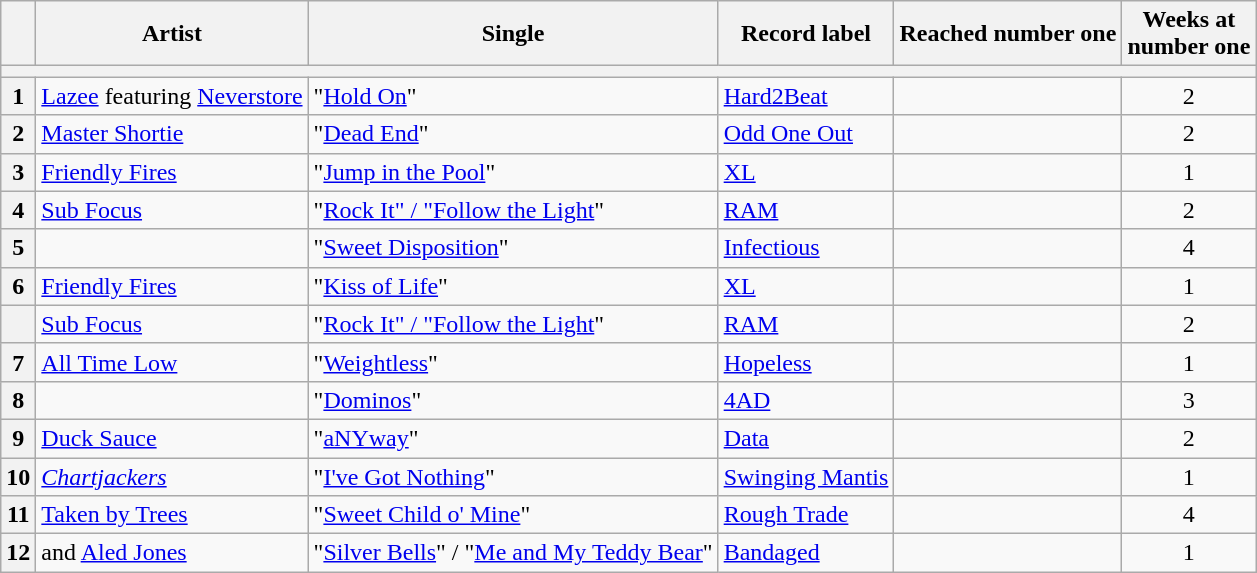<table class="wikitable plainrowheaders sortable">
<tr>
<th scope=col></th>
<th scope=col>Artist</th>
<th scope=col>Single</th>
<th scope=col>Record label</th>
<th scope=col>Reached number one</th>
<th scope=col>Weeks at<br>number one</th>
</tr>
<tr class=unsortable>
<th scope=row style="text-align:center;" colspan=6></th>
</tr>
<tr>
<th scope=row style="text-align:center;">1</th>
<td><a href='#'>Lazee</a> featuring <a href='#'>Neverstore</a></td>
<td>"<a href='#'>Hold On</a>"</td>
<td><a href='#'>Hard2Beat</a></td>
<td></td>
<td align=center>2</td>
</tr>
<tr>
<th scope=row style="text-align:center;">2</th>
<td><a href='#'>Master Shortie</a></td>
<td>"<a href='#'>Dead End</a>"</td>
<td><a href='#'>Odd One Out</a></td>
<td></td>
<td align=center>2</td>
</tr>
<tr>
<th scope=row style="text-align:center;">3</th>
<td><a href='#'>Friendly Fires</a></td>
<td>"<a href='#'>Jump in the Pool</a>"</td>
<td><a href='#'>XL</a></td>
<td></td>
<td align=center>1</td>
</tr>
<tr>
<th scope=row style="text-align:center;">4</th>
<td><a href='#'>Sub Focus</a></td>
<td>"<a href='#'>Rock It" / "Follow the Light</a>"</td>
<td><a href='#'>RAM</a></td>
<td></td>
<td align=center>2</td>
</tr>
<tr>
<th scope=row style="text-align:center;">5</th>
<td></td>
<td>"<a href='#'>Sweet Disposition</a>"</td>
<td><a href='#'>Infectious</a></td>
<td></td>
<td align=center>4</td>
</tr>
<tr>
<th scope=row style="text-align:center;">6</th>
<td><a href='#'>Friendly Fires</a></td>
<td>"<a href='#'>Kiss of Life</a>"</td>
<td><a href='#'>XL</a></td>
<td></td>
<td align=center>1</td>
</tr>
<tr>
<th scope=row style="text-align:center;"></th>
<td><a href='#'>Sub Focus</a></td>
<td>"<a href='#'>Rock It" / "Follow the Light</a>"</td>
<td><a href='#'>RAM</a></td>
<td></td>
<td align=center>2</td>
</tr>
<tr>
<th scope=row style="text-align:center;">7</th>
<td><a href='#'>All Time Low</a></td>
<td>"<a href='#'>Weightless</a>"</td>
<td><a href='#'>Hopeless</a></td>
<td></td>
<td align=center>1</td>
</tr>
<tr>
<th scope=row style="text-align:center;">8</th>
<td></td>
<td>"<a href='#'>Dominos</a>"</td>
<td><a href='#'>4AD</a></td>
<td></td>
<td align=center>3</td>
</tr>
<tr>
<th scope=row style="text-align:center;">9</th>
<td><a href='#'>Duck Sauce</a></td>
<td>"<a href='#'>aNYway</a>"</td>
<td><a href='#'>Data</a></td>
<td></td>
<td align=center>2</td>
</tr>
<tr>
<th scope=row style="text-align:center;">10</th>
<td><em><a href='#'>Chartjackers</a></em></td>
<td>"<a href='#'>I've Got Nothing</a>"</td>
<td><a href='#'>Swinging Mantis</a></td>
<td></td>
<td align=center>1</td>
</tr>
<tr>
<th scope=row style="text-align:center;">11</th>
<td><a href='#'>Taken by Trees</a></td>
<td>"<a href='#'>Sweet Child o' Mine</a>"</td>
<td><a href='#'>Rough Trade</a></td>
<td></td>
<td align=center>4</td>
</tr>
<tr>
<th scope=row style="text-align:center;">12</th>
<td> and <a href='#'>Aled Jones</a></td>
<td>"<a href='#'>Silver Bells</a>" / "<a href='#'>Me and My Teddy Bear</a>"</td>
<td><a href='#'>Bandaged</a></td>
<td></td>
<td align=center>1</td>
</tr>
</table>
